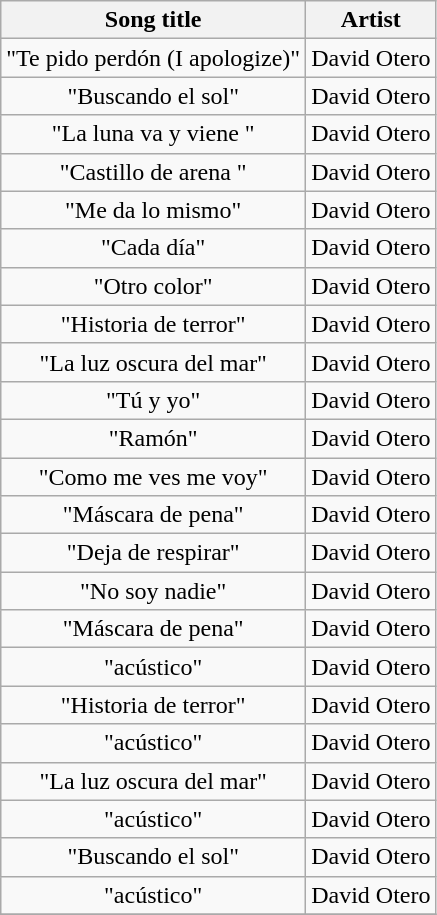<table class="wikitable sortable" style="text-align:center;">
<tr>
<th scope="col">Song title</th>
<th scope="col">Artist</th>
</tr>
<tr>
<td>"Te pido perdón (I apologize)"</td>
<td>David Otero</td>
</tr>
<tr>
<td>"Buscando el sol"</td>
<td>David Otero</td>
</tr>
<tr>
<td>"La luna va y viene "</td>
<td>David Otero</td>
</tr>
<tr>
<td>"Castillo de arena "</td>
<td>David Otero</td>
</tr>
<tr>
<td>"Me da lo mismo"</td>
<td>David Otero</td>
</tr>
<tr>
<td>"Cada día"</td>
<td>David Otero</td>
</tr>
<tr>
<td>"Otro color"</td>
<td>David Otero</td>
</tr>
<tr>
<td>"Historia de terror"</td>
<td>David Otero</td>
</tr>
<tr>
<td>"La luz oscura del mar"</td>
<td>David Otero</td>
</tr>
<tr>
<td>"Tú y yo"</td>
<td>David Otero</td>
</tr>
<tr>
<td>"Ramón"</td>
<td>David Otero</td>
</tr>
<tr>
<td>"Como me ves me voy"</td>
<td>David Otero</td>
</tr>
<tr>
<td>"Máscara de pena"</td>
<td>David Otero</td>
</tr>
<tr>
<td>"Deja de respirar"</td>
<td>David Otero</td>
</tr>
<tr>
<td>"No soy nadie"</td>
<td>David Otero</td>
</tr>
<tr>
<td>"Máscara de pena"</td>
<td>David Otero</td>
</tr>
<tr>
<td>"acústico"</td>
<td>David Otero</td>
</tr>
<tr>
<td>"Historia de terror"</td>
<td>David Otero</td>
</tr>
<tr>
<td>"acústico"</td>
<td>David Otero</td>
</tr>
<tr>
<td>"La luz oscura del mar"</td>
<td>David Otero</td>
</tr>
<tr>
<td>"acústico"</td>
<td>David Otero</td>
</tr>
<tr>
<td>"Buscando el sol"</td>
<td>David Otero</td>
</tr>
<tr>
<td>"acústico"</td>
<td>David Otero</td>
</tr>
<tr>
</tr>
</table>
